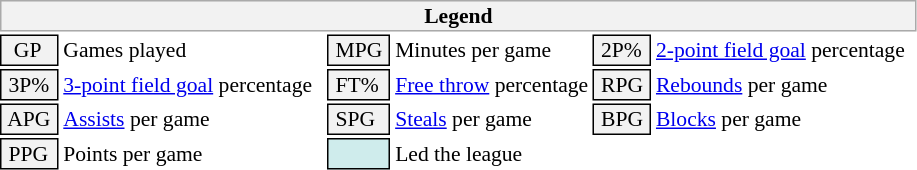<table class="toccolours" style="font-size: 90%; white-space: nowrap;">
<tr>
<th colspan="6" style="background-color: #F2F2F2; border: 1px solid #AAAAAA;">Legend</th>
</tr>
<tr>
<td style="background-color: #F2F2F2; border: 1px solid black;">  GP</td>
<td>Games played</td>
<td style="background-color: #F2F2F2; border: 1px solid black"> MPG </td>
<td>Minutes per game</td>
<td style="background-color: #F2F2F2; border: 1px solid black;"> 2P% </td>
<td style="padding-right: 8px"><a href='#'>2-point field goal</a> percentage</td>
</tr>
<tr>
<td style="background-color: #F2F2F2; border: 1px solid black"> 3P% </td>
<td style="padding-right: 8px"><a href='#'>3-point field goal</a> percentage</td>
<td style="background-color: #F2F2F2; border: 1px solid black"> FT% </td>
<td><a href='#'>Free throw</a> percentage</td>
<td style="background-color: #F2F2F2; border: 1px solid black;"> RPG </td>
<td><a href='#'>Rebounds</a> per game</td>
</tr>
<tr>
<td style="background-color: #F2F2F2; border: 1px solid black"> APG </td>
<td><a href='#'>Assists</a> per game</td>
<td style="background-color: #F2F2F2; border: 1px solid black"> SPG </td>
<td><a href='#'>Steals</a> per game</td>
<td style="background-color: #F2F2F2; border: 1px solid black;"> BPG </td>
<td><a href='#'>Blocks</a> per game</td>
</tr>
<tr>
<td style="background-color: #F2F2F2; border: 1px solid black"> PPG </td>
<td>Points per game</td>
<td style="background-color: #CFECEC; border: 1px solid black"> <strong> </strong> </td>
<td>Led the league</td>
</tr>
</table>
